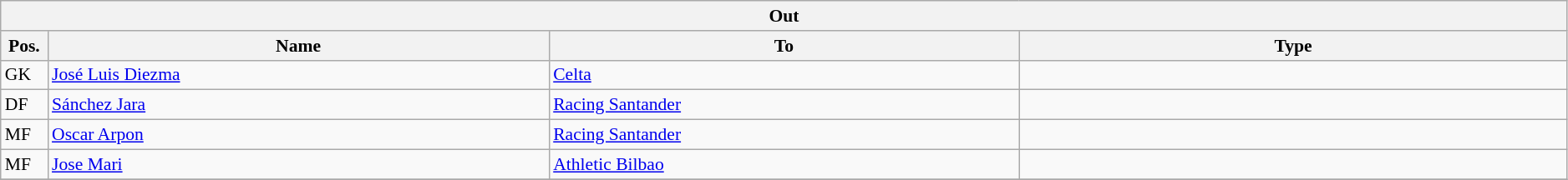<table class="wikitable" style="font-size:90%;width:99%;">
<tr>
<th colspan="4">Out</th>
</tr>
<tr>
<th width=3%>Pos.</th>
<th width=32%>Name</th>
<th width=30%>To</th>
<th width=35%>Type</th>
</tr>
<tr>
<td>GK</td>
<td><a href='#'>José Luis Diezma</a></td>
<td><a href='#'>Celta</a></td>
<td></td>
</tr>
<tr>
<td>DF</td>
<td><a href='#'>Sánchez Jara</a></td>
<td><a href='#'>Racing Santander</a></td>
<td></td>
</tr>
<tr>
<td>MF</td>
<td><a href='#'>Oscar Arpon</a></td>
<td><a href='#'>Racing Santander</a></td>
<td></td>
</tr>
<tr>
<td>MF</td>
<td><a href='#'>Jose Mari</a></td>
<td><a href='#'>Athletic Bilbao</a></td>
<td></td>
</tr>
<tr>
</tr>
</table>
